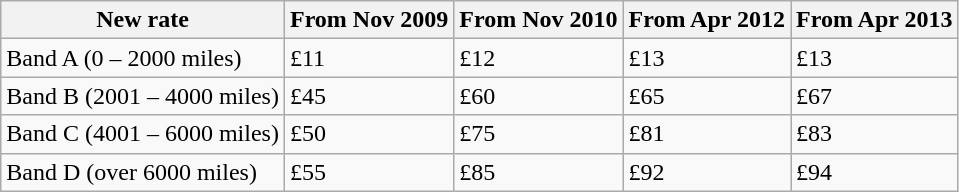<table class="wikitable" style="text-align:left">
<tr>
<th>New rate</th>
<th>From Nov 2009</th>
<th>From Nov 2010</th>
<th>From Apr 2012</th>
<th>From Apr 2013</th>
</tr>
<tr>
<td>Band A (0 – 2000 miles)</td>
<td>£11</td>
<td>£12</td>
<td>£13</td>
<td>£13</td>
</tr>
<tr>
<td>Band B (2001 – 4000 miles)</td>
<td>£45</td>
<td>£60</td>
<td>£65</td>
<td>£67</td>
</tr>
<tr>
<td>Band C (4001 – 6000 miles)</td>
<td>£50</td>
<td>£75</td>
<td>£81</td>
<td>£83</td>
</tr>
<tr>
<td>Band D (over 6000 miles)</td>
<td>£55</td>
<td>£85</td>
<td>£92</td>
<td>£94</td>
</tr>
</table>
